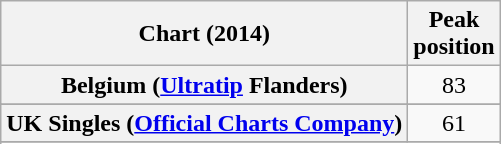<table class="wikitable sortable plainrowheaders">
<tr>
<th>Chart (2014)</th>
<th>Peak<br>position</th>
</tr>
<tr>
<th scope="row">Belgium (<a href='#'>Ultratip</a> Flanders)</th>
<td align="center">83</td>
</tr>
<tr>
</tr>
<tr>
<th scope="row">UK Singles (<a href='#'>Official Charts Company</a>)</th>
<td align="center">61</td>
</tr>
<tr>
</tr>
<tr>
</tr>
</table>
